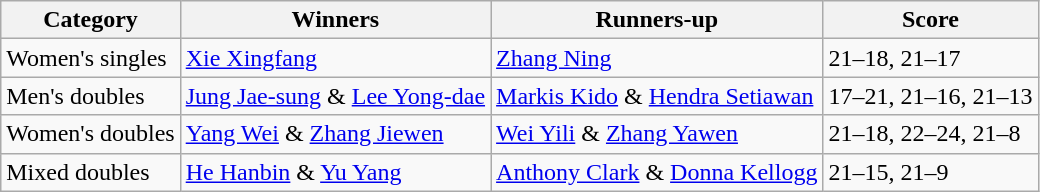<table class=wikitable>
<tr>
<th>Category</th>
<th>Winners</th>
<th>Runners-up</th>
<th>Score</th>
</tr>
<tr>
<td>Women's singles</td>
<td> <a href='#'>Xie Xingfang</a></td>
<td> <a href='#'>Zhang Ning</a></td>
<td>21–18, 21–17</td>
</tr>
<tr>
<td>Men's doubles</td>
<td> <a href='#'>Jung Jae-sung</a> & <a href='#'>Lee Yong-dae</a></td>
<td> <a href='#'>Markis Kido</a> & <a href='#'>Hendra Setiawan</a></td>
<td>17–21, 21–16, 21–13</td>
</tr>
<tr>
<td>Women's doubles</td>
<td> <a href='#'>Yang Wei</a> & <a href='#'>Zhang Jiewen</a></td>
<td> <a href='#'>Wei Yili</a> & <a href='#'>Zhang Yawen</a></td>
<td>21–18, 22–24, 21–8</td>
</tr>
<tr>
<td>Mixed doubles</td>
<td> <a href='#'>He Hanbin</a> & <a href='#'>Yu Yang</a></td>
<td> <a href='#'>Anthony Clark</a> & <a href='#'>Donna Kellogg</a></td>
<td>21–15, 21–9</td>
</tr>
</table>
